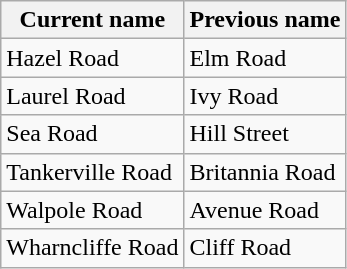<table class="wikitable">
<tr>
<th>Current name</th>
<th>Previous name</th>
</tr>
<tr>
<td>Hazel Road</td>
<td>Elm Road</td>
</tr>
<tr>
<td>Laurel Road</td>
<td>Ivy Road</td>
</tr>
<tr>
<td>Sea Road</td>
<td>Hill Street</td>
</tr>
<tr>
<td>Tankerville Road</td>
<td>Britannia Road</td>
</tr>
<tr>
<td>Walpole Road</td>
<td>Avenue Road</td>
</tr>
<tr>
<td>Wharncliffe Road</td>
<td>Cliff Road</td>
</tr>
</table>
